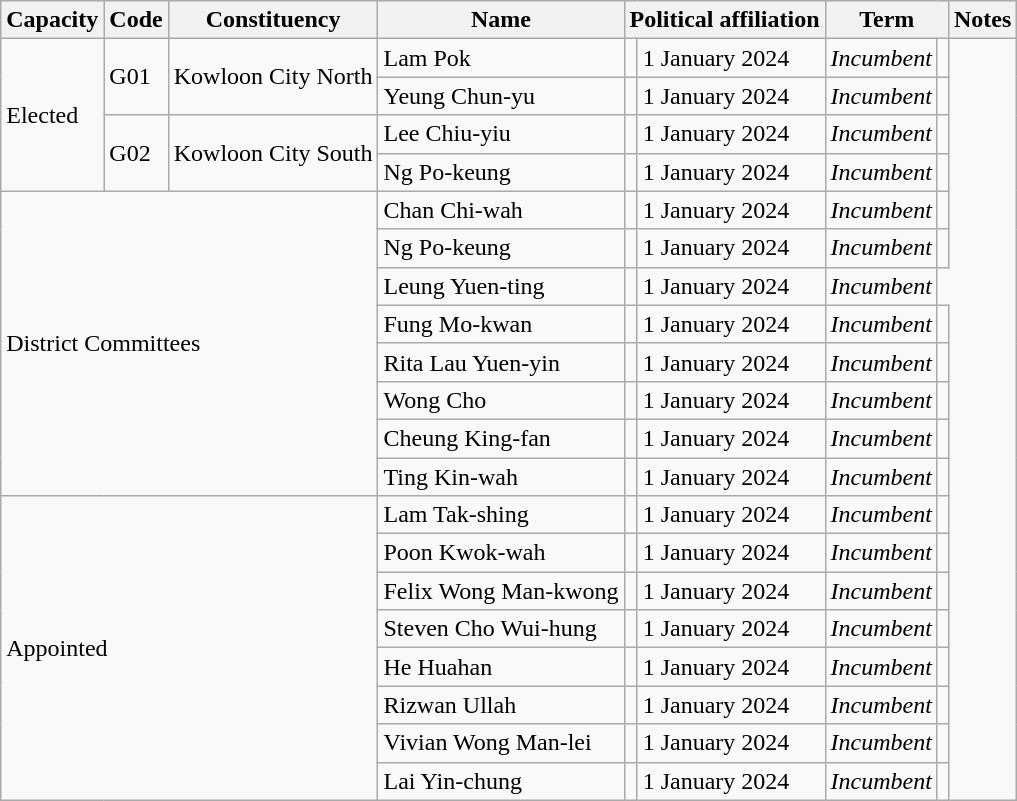<table class="wikitable sortable" border="1">
<tr>
<th>Capacity</th>
<th>Code</th>
<th>Constituency</th>
<th>Name</th>
<th colspan="2">Political affiliation</th>
<th colspan="2">Term</th>
<th class="unsortable">Notes</th>
</tr>
<tr>
<td rowspan="4">Elected</td>
<td rowspan="2">G01</td>
<td rowspan="2">Kowloon City North</td>
<td>Lam Pok</td>
<td></td>
<td>1 January 2024</td>
<td><em>Incumbent</em></td>
<td></td>
</tr>
<tr>
<td>Yeung Chun-yu</td>
<td></td>
<td>1 January 2024</td>
<td><em>Incumbent</em></td>
<td></td>
</tr>
<tr>
<td rowspan="2">G02</td>
<td rowspan="2">Kowloon City South</td>
<td>Lee Chiu-yiu</td>
<td></td>
<td>1 January 2024</td>
<td><em>Incumbent</em></td>
<td></td>
</tr>
<tr>
<td>Ng Po-keung</td>
<td></td>
<td>1 January 2024</td>
<td><em>Incumbent</em></td>
<td></td>
</tr>
<tr>
<td colspan="3" rowspan="8">District Committees</td>
<td>Chan Chi-wah</td>
<td></td>
<td>1 January 2024</td>
<td><em>Incumbent</em></td>
<td></td>
</tr>
<tr>
<td>Ng Po-keung</td>
<td></td>
<td>1 January 2024</td>
<td><em>Incumbent</em></td>
<td></td>
</tr>
<tr>
<td>Leung Yuen-ting</td>
<td></td>
<td>1 January 2024</td>
<td><em>Incumbent</em></td>
</tr>
<tr>
<td>Fung Mo-kwan</td>
<td></td>
<td>1 January 2024</td>
<td><em>Incumbent</em></td>
<td></td>
</tr>
<tr>
<td>Rita Lau Yuen-yin</td>
<td></td>
<td>1 January 2024</td>
<td><em>Incumbent</em></td>
<td></td>
</tr>
<tr>
<td>Wong Cho</td>
<td></td>
<td>1 January 2024</td>
<td><em>Incumbent</em></td>
<td></td>
</tr>
<tr>
<td>Cheung King-fan</td>
<td></td>
<td>1 January 2024</td>
<td><em>Incumbent</em></td>
<td></td>
</tr>
<tr>
<td>Ting Kin-wah</td>
<td></td>
<td>1 January 2024</td>
<td><em>Incumbent</em></td>
<td></td>
</tr>
<tr>
<td colspan="3" rowspan="8">Appointed</td>
<td>Lam Tak-shing</td>
<td></td>
<td>1 January 2024</td>
<td><em>Incumbent</em></td>
<td></td>
</tr>
<tr>
<td>Poon Kwok-wah</td>
<td></td>
<td>1 January 2024</td>
<td><em>Incumbent</em></td>
<td></td>
</tr>
<tr>
<td>Felix Wong Man-kwong</td>
<td></td>
<td>1 January 2024</td>
<td><em>Incumbent</em></td>
<td></td>
</tr>
<tr>
<td>Steven Cho Wui-hung</td>
<td></td>
<td>1 January 2024</td>
<td><em>Incumbent</em></td>
<td></td>
</tr>
<tr>
<td>He Huahan</td>
<td></td>
<td>1 January 2024</td>
<td><em>Incumbent</em></td>
<td scope="row" style="text-align: left;"></td>
</tr>
<tr>
<td>Rizwan Ullah</td>
<td></td>
<td>1 January 2024</td>
<td><em>Incumbent</em></td>
<td></td>
</tr>
<tr>
<td>Vivian Wong Man-lei</td>
<td></td>
<td>1 January 2024</td>
<td><em>Incumbent</em></td>
<td></td>
</tr>
<tr>
<td>Lai Yin-chung</td>
<td></td>
<td>1 January 2024</td>
<td><em>Incumbent</em></td>
<td></td>
</tr>
</table>
